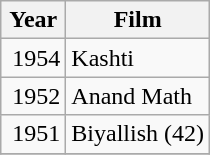<table class="wikitable sortable">
<tr>
<th>Year</th>
<th>Film</th>
</tr>
<tr>
<td> 1954</td>
<td>Kashti</td>
</tr>
<tr>
<td> 1952</td>
<td>Anand Math</td>
</tr>
<tr>
<td> 1951</td>
<td>Biyallish (42)</td>
</tr>
<tr>
</tr>
</table>
